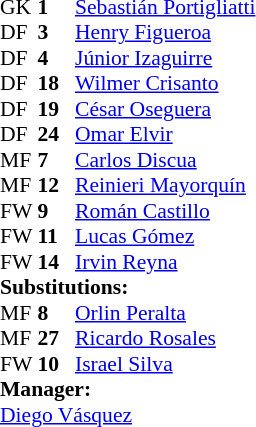<table style = "font-size: 90%" cellspacing = "0" cellpadding = "0">
<tr>
<td colspan = 4></td>
</tr>
<tr>
<th style="width:25px;"></th>
<th style="width:25px;"></th>
</tr>
<tr>
<td>GK</td>
<td><strong>1</strong></td>
<td> <a href='#'>Sebastián Portigliatti</a></td>
<td></td>
<td></td>
</tr>
<tr>
<td>DF</td>
<td><strong>3</strong></td>
<td> <a href='#'>Henry Figueroa</a></td>
<td></td>
<td></td>
<td></td>
<td></td>
</tr>
<tr>
<td>DF</td>
<td><strong>4</strong></td>
<td> <a href='#'>Júnior Izaguirre</a></td>
<td></td>
<td></td>
</tr>
<tr>
<td>DF</td>
<td><strong>18</strong></td>
<td> <a href='#'>Wilmer Crisanto</a></td>
</tr>
<tr>
<td>DF</td>
<td><strong>19</strong></td>
<td> <a href='#'>César Oseguera</a></td>
</tr>
<tr>
<td>DF</td>
<td><strong>24</strong></td>
<td> <a href='#'>Omar Elvir</a></td>
</tr>
<tr>
<td>MF</td>
<td><strong>7</strong></td>
<td> <a href='#'>Carlos Discua</a></td>
<td></td>
<td></td>
</tr>
<tr>
<td>MF</td>
<td><strong>12</strong></td>
<td> <a href='#'>Reinieri Mayorquín</a></td>
<td></td>
<td></td>
</tr>
<tr>
<td>FW</td>
<td><strong>9</strong></td>
<td> <a href='#'>Román Castillo</a></td>
</tr>
<tr>
<td>FW</td>
<td><strong>11</strong></td>
<td> <a href='#'>Lucas Gómez</a></td>
</tr>
<tr>
<td>FW</td>
<td><strong>14</strong></td>
<td> <a href='#'>Irvin Reyna</a></td>
<td></td>
<td></td>
</tr>
<tr>
<td colspan = 3><strong>Substitutions:</strong></td>
</tr>
<tr>
<td>MF</td>
<td><strong>8</strong></td>
<td> <a href='#'>Orlin Peralta</a></td>
<td></td>
<td></td>
</tr>
<tr>
<td>MF</td>
<td><strong>27</strong></td>
<td> <a href='#'>Ricardo Rosales</a></td>
<td></td>
<td></td>
</tr>
<tr>
<td>FW</td>
<td><strong>10</strong></td>
<td> <a href='#'>Israel Silva</a></td>
<td></td>
<td></td>
</tr>
<tr>
<td colspan = 3><strong>Manager:</strong></td>
</tr>
<tr>
<td colspan = 3> <a href='#'>Diego Vásquez</a></td>
</tr>
</table>
